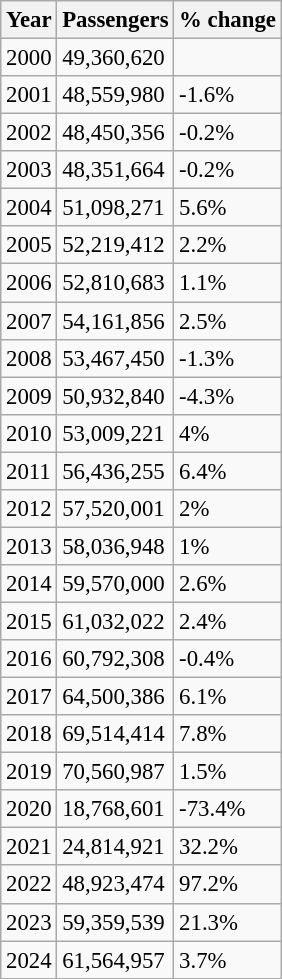<table class="wikitable" style="font-size: 95%">
<tr>
<th>Year</th>
<th>Passengers</th>
<th>% change</th>
</tr>
<tr>
<td>2000</td>
<td>49,360,620</td>
<td></td>
</tr>
<tr>
<td>2001</td>
<td>48,559,980</td>
<td> -1.6%</td>
</tr>
<tr>
<td>2002</td>
<td>48,450,356</td>
<td> -0.2%</td>
</tr>
<tr>
<td>2003</td>
<td>48,351,664</td>
<td> -0.2%</td>
</tr>
<tr>
<td>2004</td>
<td>51,098,271</td>
<td> 5.6%</td>
</tr>
<tr>
<td>2005</td>
<td>52,219,412</td>
<td> 2.2%</td>
</tr>
<tr>
<td>2006</td>
<td>52,810,683</td>
<td> 1.1%</td>
</tr>
<tr>
<td>2007</td>
<td>54,161,856</td>
<td> 2.5%</td>
</tr>
<tr>
<td>2008</td>
<td>53,467,450</td>
<td> -1.3%</td>
</tr>
<tr>
<td>2009</td>
<td>50,932,840</td>
<td> -4.3%</td>
</tr>
<tr>
<td>2010</td>
<td>53,009,221</td>
<td> 4%</td>
</tr>
<tr>
<td>2011</td>
<td>56,436,255</td>
<td> 6.4%</td>
</tr>
<tr>
<td>2012</td>
<td>57,520,001</td>
<td> 2%</td>
</tr>
<tr>
<td>2013</td>
<td>58,036,948</td>
<td> 1%</td>
</tr>
<tr>
<td>2014</td>
<td>59,570,000</td>
<td> 2.6%</td>
</tr>
<tr>
<td>2015</td>
<td>61,032,022</td>
<td> 2.4%</td>
</tr>
<tr>
<td>2016</td>
<td>60,792,308</td>
<td> -0.4%</td>
</tr>
<tr>
<td>2017</td>
<td>64,500,386</td>
<td> 6.1%</td>
</tr>
<tr>
<td>2018</td>
<td>69,514,414</td>
<td> 7.8%</td>
</tr>
<tr>
<td>2019</td>
<td>70,560,987</td>
<td> 1.5%</td>
</tr>
<tr>
<td>2020</td>
<td>18,768,601</td>
<td> -73.4%</td>
</tr>
<tr>
<td>2021</td>
<td>24,814,921</td>
<td> 32.2%</td>
</tr>
<tr>
<td>2022</td>
<td>48,923,474 </td>
<td> 97.2%</td>
</tr>
<tr>
<td>2023</td>
<td>59,359,539 </td>
<td> 21.3%</td>
</tr>
<tr>
<td>2024</td>
<td>61,564,957 </td>
<td> 3.7%</td>
</tr>
</table>
